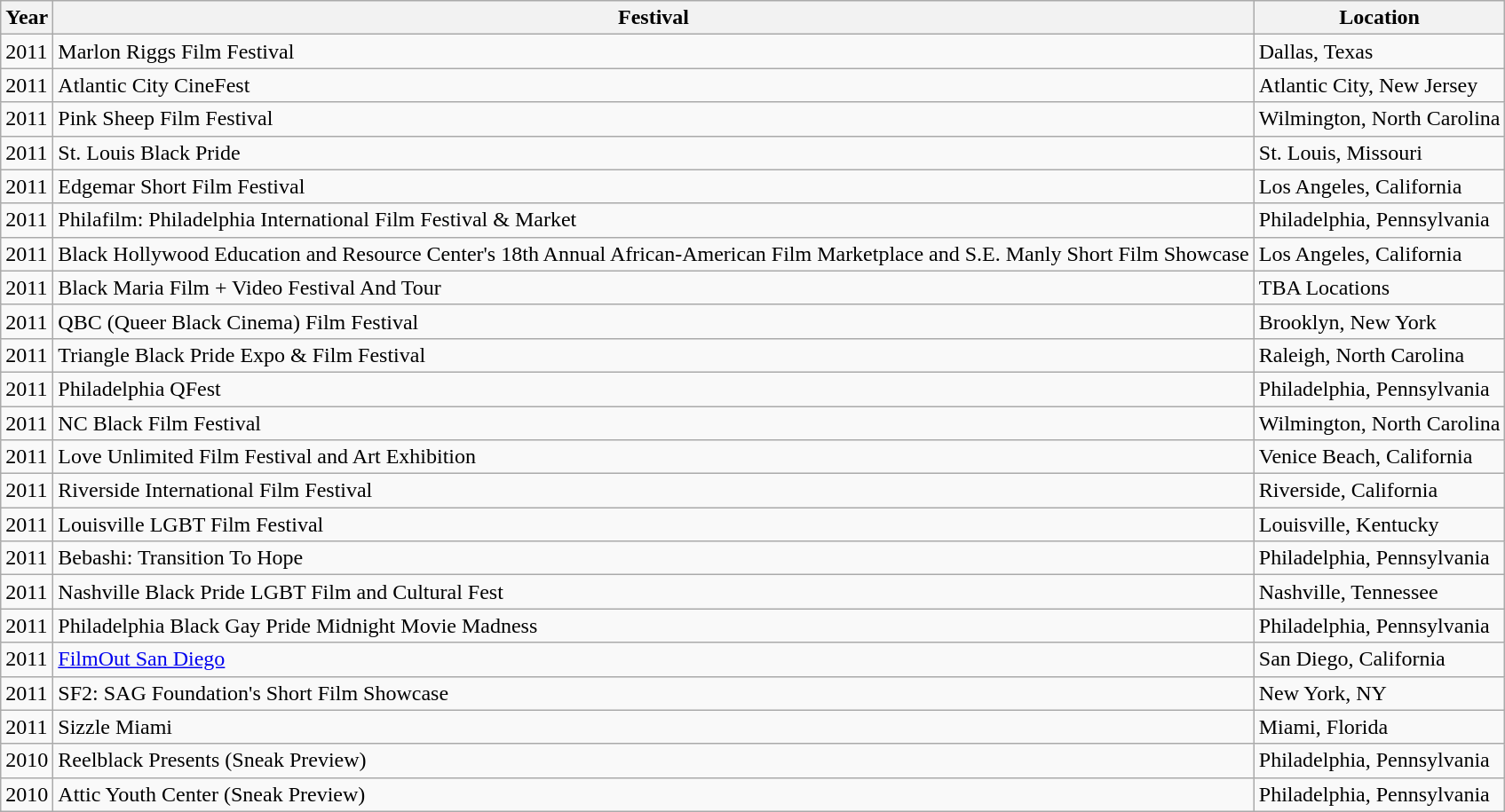<table class="wikitable">
<tr>
<th>Year</th>
<th>Festival</th>
<th>Location</th>
</tr>
<tr>
<td>2011</td>
<td>Marlon Riggs Film Festival</td>
<td>Dallas, Texas</td>
</tr>
<tr>
<td>2011</td>
<td>Atlantic City CineFest</td>
<td>Atlantic City, New Jersey</td>
</tr>
<tr>
<td>2011</td>
<td>Pink Sheep Film Festival</td>
<td>Wilmington, North Carolina</td>
</tr>
<tr>
<td>2011</td>
<td>St. Louis Black Pride</td>
<td>St. Louis, Missouri</td>
</tr>
<tr>
<td>2011</td>
<td>Edgemar Short Film Festival</td>
<td>Los Angeles, California</td>
</tr>
<tr>
<td>2011</td>
<td>Philafilm: Philadelphia International Film Festival & Market</td>
<td>Philadelphia, Pennsylvania</td>
</tr>
<tr>
<td>2011</td>
<td>Black Hollywood Education and Resource Center's 18th Annual African-American Film Marketplace and S.E. Manly Short Film Showcase</td>
<td>Los Angeles, California</td>
</tr>
<tr>
<td>2011</td>
<td>Black Maria Film + Video Festival And Tour</td>
<td>TBA Locations</td>
</tr>
<tr>
<td>2011</td>
<td>QBC (Queer Black Cinema) Film Festival</td>
<td>Brooklyn, New York</td>
</tr>
<tr>
<td>2011</td>
<td>Triangle Black Pride Expo & Film Festival</td>
<td>Raleigh, North Carolina</td>
</tr>
<tr>
<td>2011</td>
<td>Philadelphia QFest</td>
<td>Philadelphia, Pennsylvania</td>
</tr>
<tr>
<td>2011</td>
<td>NC Black Film Festival</td>
<td>Wilmington, North Carolina</td>
</tr>
<tr>
<td>2011</td>
<td>Love Unlimited Film Festival and Art Exhibition</td>
<td>Venice Beach, California</td>
</tr>
<tr>
<td>2011</td>
<td>Riverside International Film Festival</td>
<td>Riverside, California</td>
</tr>
<tr>
<td>2011</td>
<td>Louisville LGBT Film Festival</td>
<td>Louisville, Kentucky</td>
</tr>
<tr>
<td>2011</td>
<td>Bebashi: Transition To Hope</td>
<td>Philadelphia, Pennsylvania</td>
</tr>
<tr>
<td>2011</td>
<td>Nashville Black Pride LGBT Film and Cultural Fest</td>
<td>Nashville, Tennessee</td>
</tr>
<tr>
<td>2011</td>
<td>Philadelphia Black Gay Pride Midnight Movie Madness</td>
<td>Philadelphia, Pennsylvania</td>
</tr>
<tr>
<td>2011</td>
<td><a href='#'>FilmOut San Diego</a></td>
<td>San Diego, California</td>
</tr>
<tr>
<td>2011</td>
<td>SF2: SAG Foundation's Short Film Showcase</td>
<td>New York, NY</td>
</tr>
<tr>
<td>2011</td>
<td>Sizzle Miami</td>
<td>Miami, Florida</td>
</tr>
<tr>
<td>2010</td>
<td>Reelblack Presents (Sneak Preview)</td>
<td>Philadelphia, Pennsylvania</td>
</tr>
<tr>
<td>2010</td>
<td>Attic Youth Center (Sneak Preview)</td>
<td>Philadelphia, Pennsylvania</td>
</tr>
</table>
